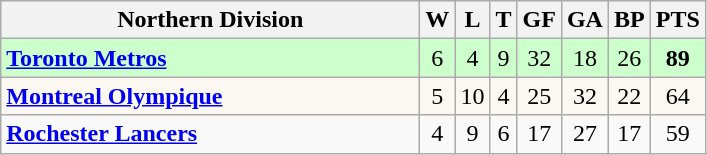<table class="wikitable" style="text-align:center">
<tr>
<th style="width:17em">Northern Division</th>
<th>W</th>
<th>L</th>
<th>T</th>
<th>GF</th>
<th>GA</th>
<th>BP</th>
<th>PTS</th>
</tr>
<tr style="text-align:center; background:#cfc;">
<td align=left><strong><a href='#'>Toronto Metros</a></strong></td>
<td>6</td>
<td>4</td>
<td>9</td>
<td>32</td>
<td>18</td>
<td>26</td>
<td><strong>89</strong></td>
</tr>
<tr style="text-align:center; background:#faf8f0;">
<td align=left><strong><a href='#'>Montreal Olympique</a></strong></td>
<td>5</td>
<td>10</td>
<td>4</td>
<td>25</td>
<td>32</td>
<td>22</td>
<td>64</td>
</tr>
<tr align=center>
<td align=left><strong><a href='#'>Rochester Lancers</a></strong></td>
<td>4</td>
<td>9</td>
<td>6</td>
<td>17</td>
<td>27</td>
<td>17</td>
<td>59</td>
</tr>
</table>
